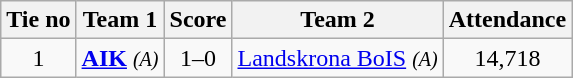<table class="wikitable" style="text-align:center">
<tr>
<th style= width="40px">Tie no</th>
<th style= width="150px">Team 1</th>
<th style= width="60px">Score</th>
<th style= width="150px">Team 2</th>
<th style= width="30px">Attendance</th>
</tr>
<tr>
<td>1</td>
<td><strong><a href='#'>AIK</a></strong> <em><small>(A)</small></em></td>
<td>1–0</td>
<td><a href='#'>Landskrona BoIS</a> <em><small>(A)</small></em></td>
<td>14,718</td>
</tr>
</table>
